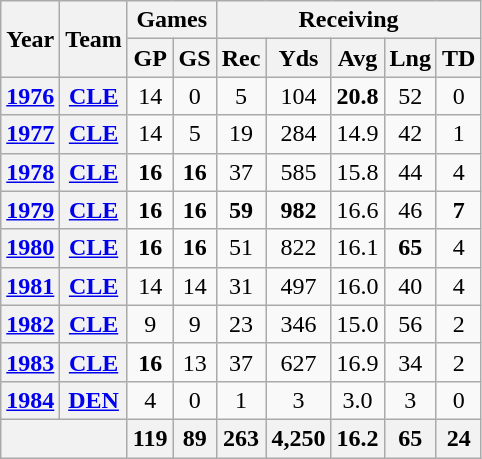<table class="wikitable" style="text-align:center">
<tr>
<th rowspan="2">Year</th>
<th rowspan="2">Team</th>
<th colspan="2">Games</th>
<th colspan="5">Receiving</th>
</tr>
<tr>
<th>GP</th>
<th>GS</th>
<th>Rec</th>
<th>Yds</th>
<th>Avg</th>
<th>Lng</th>
<th>TD</th>
</tr>
<tr>
<th><a href='#'>1976</a></th>
<th><a href='#'>CLE</a></th>
<td>14</td>
<td>0</td>
<td>5</td>
<td>104</td>
<td><strong>20.8</strong></td>
<td>52</td>
<td>0</td>
</tr>
<tr>
<th><a href='#'>1977</a></th>
<th><a href='#'>CLE</a></th>
<td>14</td>
<td>5</td>
<td>19</td>
<td>284</td>
<td>14.9</td>
<td>42</td>
<td>1</td>
</tr>
<tr>
<th><a href='#'>1978</a></th>
<th><a href='#'>CLE</a></th>
<td><strong>16</strong></td>
<td><strong>16</strong></td>
<td>37</td>
<td>585</td>
<td>15.8</td>
<td>44</td>
<td>4</td>
</tr>
<tr>
<th><a href='#'>1979</a></th>
<th><a href='#'>CLE</a></th>
<td><strong>16</strong></td>
<td><strong>16</strong></td>
<td><strong>59</strong></td>
<td><strong>982</strong></td>
<td>16.6</td>
<td>46</td>
<td><strong>7</strong></td>
</tr>
<tr>
<th><a href='#'>1980</a></th>
<th><a href='#'>CLE</a></th>
<td><strong>16</strong></td>
<td><strong>16</strong></td>
<td>51</td>
<td>822</td>
<td>16.1</td>
<td><strong>65</strong></td>
<td>4</td>
</tr>
<tr>
<th><a href='#'>1981</a></th>
<th><a href='#'>CLE</a></th>
<td>14</td>
<td>14</td>
<td>31</td>
<td>497</td>
<td>16.0</td>
<td>40</td>
<td>4</td>
</tr>
<tr>
<th><a href='#'>1982</a></th>
<th><a href='#'>CLE</a></th>
<td>9</td>
<td>9</td>
<td>23</td>
<td>346</td>
<td>15.0</td>
<td>56</td>
<td>2</td>
</tr>
<tr>
<th><a href='#'>1983</a></th>
<th><a href='#'>CLE</a></th>
<td><strong>16</strong></td>
<td>13</td>
<td>37</td>
<td>627</td>
<td>16.9</td>
<td>34</td>
<td>2</td>
</tr>
<tr>
<th><a href='#'>1984</a></th>
<th><a href='#'>DEN</a></th>
<td>4</td>
<td>0</td>
<td>1</td>
<td>3</td>
<td>3.0</td>
<td>3</td>
<td>0</td>
</tr>
<tr>
<th colspan="2"></th>
<th>119</th>
<th>89</th>
<th>263</th>
<th>4,250</th>
<th>16.2</th>
<th>65</th>
<th>24</th>
</tr>
</table>
